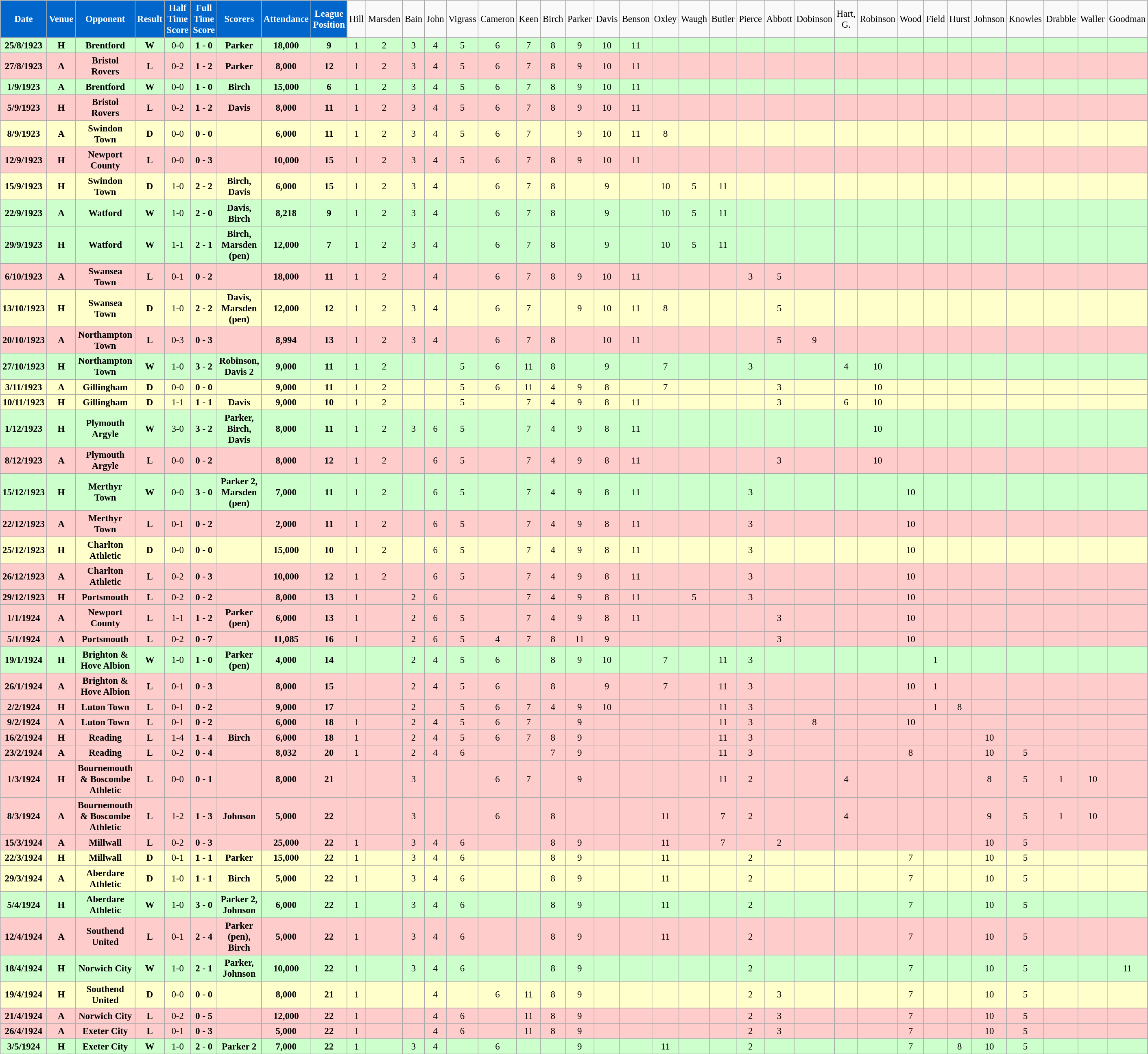<table class="wikitable sortable" style="font-size:95%; text-align:center">
<tr>
<td style="background:#0066CC; color:#FFFFFF; text-align:center;"><strong>Date</strong></td>
<td style="background:#0066CC; color:#FFFFFF; text-align:center;"><strong>Venue</strong></td>
<td style="background:#0066CC; color:#FFFFFF; text-align:center;"><strong>Opponent</strong></td>
<td style="background:#0066CC; color:#FFFFFF; text-align:center;"><strong>Result</strong></td>
<td style="background:#0066CC; color:#FFFFFF; text-align:center;"><strong>Half Time Score</strong></td>
<td style="background:#0066CC; color:#FFFFFF; text-align:center;"><strong>Full Time Score</strong></td>
<td style="background:#0066CC; color:#FFFFFF; text-align:center;"><strong>Scorers</strong></td>
<td style="background:#0066CC; color:#FFFFFF; text-align:center;"><strong>Attendance</strong></td>
<td style="background:#0066CC; color:#FFFFFF; text-align:center;"><strong>League Position</strong></td>
<td>Hill</td>
<td>Marsden</td>
<td>Bain</td>
<td>John</td>
<td>Vigrass</td>
<td>Cameron</td>
<td>Keen</td>
<td>Birch</td>
<td>Parker</td>
<td>Davis</td>
<td>Benson</td>
<td>Oxley</td>
<td>Waugh</td>
<td>Butler</td>
<td>Pierce</td>
<td>Abbott</td>
<td>Dobinson</td>
<td>Hart, G.</td>
<td>Robinson</td>
<td>Wood</td>
<td>Field</td>
<td>Hurst</td>
<td>Johnson</td>
<td>Knowles</td>
<td>Drabble</td>
<td>Waller</td>
<td>Goodman</td>
</tr>
<tr bgcolor="#CCFFCC">
<td><strong>25/8/1923</strong></td>
<td><strong>H</strong></td>
<td><strong>Brentford</strong></td>
<td><strong>W</strong></td>
<td>0-0</td>
<td><strong>1 - 0</strong></td>
<td><strong>Parker</strong></td>
<td><strong>18,000</strong></td>
<td><strong>9</strong></td>
<td>1</td>
<td>2</td>
<td>3</td>
<td>4</td>
<td>5</td>
<td>6</td>
<td>7</td>
<td>8</td>
<td>9</td>
<td>10</td>
<td>11</td>
<td></td>
<td></td>
<td></td>
<td></td>
<td></td>
<td></td>
<td></td>
<td></td>
<td></td>
<td></td>
<td></td>
<td></td>
<td></td>
<td></td>
<td></td>
<td></td>
</tr>
<tr bgcolor="#FFCCCC">
<td><strong>27/8/1923</strong></td>
<td><strong>A</strong></td>
<td><strong>Bristol Rovers</strong></td>
<td><strong>L</strong></td>
<td>0-2</td>
<td><strong>1 - 2</strong></td>
<td><strong>Parker</strong></td>
<td><strong>8,000</strong></td>
<td><strong>12</strong></td>
<td>1</td>
<td>2</td>
<td>3</td>
<td>4</td>
<td>5</td>
<td>6</td>
<td>7</td>
<td>8</td>
<td>9</td>
<td>10</td>
<td>11</td>
<td></td>
<td></td>
<td></td>
<td></td>
<td></td>
<td></td>
<td></td>
<td></td>
<td></td>
<td></td>
<td></td>
<td></td>
<td></td>
<td></td>
<td></td>
<td></td>
</tr>
<tr bgcolor="#CCFFCC">
<td><strong>1/9/1923</strong></td>
<td><strong>A</strong></td>
<td><strong>Brentford</strong></td>
<td><strong>W</strong></td>
<td>0-0</td>
<td><strong>1 - 0</strong></td>
<td><strong>Birch</strong></td>
<td><strong>15,000</strong></td>
<td><strong>6</strong></td>
<td>1</td>
<td>2</td>
<td>3</td>
<td>4</td>
<td>5</td>
<td>6</td>
<td>7</td>
<td>8</td>
<td>9</td>
<td>10</td>
<td>11</td>
<td></td>
<td></td>
<td></td>
<td></td>
<td></td>
<td></td>
<td></td>
<td></td>
<td></td>
<td></td>
<td></td>
<td></td>
<td></td>
<td></td>
<td></td>
<td></td>
</tr>
<tr bgcolor="#FFCCCC">
<td><strong>5/9/1923</strong></td>
<td><strong>H</strong></td>
<td><strong>Bristol Rovers</strong></td>
<td><strong>L</strong></td>
<td>0-2</td>
<td><strong>1 - 2</strong></td>
<td><strong>Davis</strong></td>
<td><strong>8,000</strong></td>
<td><strong>11</strong></td>
<td>1</td>
<td>2</td>
<td>3</td>
<td>4</td>
<td>5</td>
<td>6</td>
<td>7</td>
<td>8</td>
<td>9</td>
<td>10</td>
<td>11</td>
<td></td>
<td></td>
<td></td>
<td></td>
<td></td>
<td></td>
<td></td>
<td></td>
<td></td>
<td></td>
<td></td>
<td></td>
<td></td>
<td></td>
<td></td>
<td></td>
</tr>
<tr bgcolor="#FFFFCC">
<td><strong>8/9/1923</strong></td>
<td><strong>A</strong></td>
<td><strong>Swindon Town</strong></td>
<td><strong>D</strong></td>
<td>0-0</td>
<td><strong>0 - 0</strong></td>
<td></td>
<td><strong>6,000</strong></td>
<td><strong>11</strong></td>
<td>1</td>
<td>2</td>
<td>3</td>
<td>4</td>
<td>5</td>
<td>6</td>
<td>7</td>
<td></td>
<td>9</td>
<td>10</td>
<td>11</td>
<td>8</td>
<td></td>
<td></td>
<td></td>
<td></td>
<td></td>
<td></td>
<td></td>
<td></td>
<td></td>
<td></td>
<td></td>
<td></td>
<td></td>
<td></td>
<td></td>
</tr>
<tr bgcolor="#FFCCCC">
<td><strong>12/9/1923</strong></td>
<td><strong>H</strong></td>
<td><strong>Newport County</strong></td>
<td><strong>L</strong></td>
<td>0-0</td>
<td><strong>0 - 3</strong></td>
<td></td>
<td><strong>10,000</strong></td>
<td><strong>15</strong></td>
<td>1</td>
<td>2</td>
<td>3</td>
<td>4</td>
<td>5</td>
<td>6</td>
<td>7</td>
<td>8</td>
<td>9</td>
<td>10</td>
<td>11</td>
<td></td>
<td></td>
<td></td>
<td></td>
<td></td>
<td></td>
<td></td>
<td></td>
<td></td>
<td></td>
<td></td>
<td></td>
<td></td>
<td></td>
<td></td>
<td></td>
</tr>
<tr bgcolor="#FFFFCC">
<td><strong>15/9/1923</strong></td>
<td><strong>H</strong></td>
<td><strong>Swindon Town</strong></td>
<td><strong>D</strong></td>
<td>1-0</td>
<td><strong>2 - 2</strong></td>
<td><strong>Birch, Davis</strong></td>
<td><strong>6,000</strong></td>
<td><strong>15</strong></td>
<td>1</td>
<td>2</td>
<td>3</td>
<td>4</td>
<td></td>
<td>6</td>
<td>7</td>
<td>8</td>
<td></td>
<td>9</td>
<td></td>
<td>10</td>
<td>5</td>
<td>11</td>
<td></td>
<td></td>
<td></td>
<td></td>
<td></td>
<td></td>
<td></td>
<td></td>
<td></td>
<td></td>
<td></td>
<td></td>
<td></td>
</tr>
<tr bgcolor="#CCFFCC">
<td><strong>22/9/1923</strong></td>
<td><strong>A</strong></td>
<td><strong>Watford</strong></td>
<td><strong>W</strong></td>
<td>1-0</td>
<td><strong>2 - 0</strong></td>
<td><strong>Davis, Birch</strong></td>
<td><strong>8,218</strong></td>
<td><strong>9</strong></td>
<td>1</td>
<td>2</td>
<td>3</td>
<td>4</td>
<td></td>
<td>6</td>
<td>7</td>
<td>8</td>
<td></td>
<td>9</td>
<td></td>
<td>10</td>
<td>5</td>
<td>11</td>
<td></td>
<td></td>
<td></td>
<td></td>
<td></td>
<td></td>
<td></td>
<td></td>
<td></td>
<td></td>
<td></td>
<td></td>
<td></td>
</tr>
<tr bgcolor="#CCFFCC">
<td><strong>29/9/1923</strong></td>
<td><strong>H</strong></td>
<td><strong>Watford</strong></td>
<td><strong>W</strong></td>
<td>1-1</td>
<td><strong>2 - 1</strong></td>
<td><strong>Birch, Marsden (pen)</strong></td>
<td><strong>12,000</strong></td>
<td><strong>7</strong></td>
<td>1</td>
<td>2</td>
<td>3</td>
<td>4</td>
<td></td>
<td>6</td>
<td>7</td>
<td>8</td>
<td></td>
<td>9</td>
<td></td>
<td>10</td>
<td>5</td>
<td>11</td>
<td></td>
<td></td>
<td></td>
<td></td>
<td></td>
<td></td>
<td></td>
<td></td>
<td></td>
<td></td>
<td></td>
<td></td>
<td></td>
</tr>
<tr bgcolor="#FFCCCC">
<td><strong>6/10/1923</strong></td>
<td><strong>A</strong></td>
<td><strong>Swansea Town</strong></td>
<td><strong>L</strong></td>
<td>0-1</td>
<td><strong>0 - 2</strong></td>
<td></td>
<td><strong>18,000</strong></td>
<td><strong>11</strong></td>
<td>1</td>
<td>2</td>
<td></td>
<td>4</td>
<td></td>
<td>6</td>
<td>7</td>
<td>8</td>
<td>9</td>
<td>10</td>
<td>11</td>
<td></td>
<td></td>
<td></td>
<td>3</td>
<td>5</td>
<td></td>
<td></td>
<td></td>
<td></td>
<td></td>
<td></td>
<td></td>
<td></td>
<td></td>
<td></td>
<td></td>
</tr>
<tr bgcolor="#FFFFCC">
<td><strong>13/10/1923</strong></td>
<td><strong>H</strong></td>
<td><strong>Swansea Town</strong></td>
<td><strong>D</strong></td>
<td>1-0</td>
<td><strong>2 - 2</strong></td>
<td><strong>Davis, Marsden (pen)</strong></td>
<td><strong>12,000</strong></td>
<td><strong>12</strong></td>
<td>1</td>
<td>2</td>
<td>3</td>
<td>4</td>
<td></td>
<td>6</td>
<td>7</td>
<td></td>
<td>9</td>
<td>10</td>
<td>11</td>
<td>8</td>
<td></td>
<td></td>
<td></td>
<td>5</td>
<td></td>
<td></td>
<td></td>
<td></td>
<td></td>
<td></td>
<td></td>
<td></td>
<td></td>
<td></td>
<td></td>
</tr>
<tr bgcolor="#FFCCCC">
<td><strong>20/10/1923</strong></td>
<td><strong>A</strong></td>
<td><strong>Northampton Town</strong></td>
<td><strong>L</strong></td>
<td>0-3</td>
<td><strong>0 - 3</strong></td>
<td></td>
<td><strong>8,994</strong></td>
<td><strong>13</strong></td>
<td>1</td>
<td>2</td>
<td>3</td>
<td>4</td>
<td></td>
<td>6</td>
<td>7</td>
<td>8</td>
<td></td>
<td>10</td>
<td>11</td>
<td></td>
<td></td>
<td></td>
<td></td>
<td>5</td>
<td>9</td>
<td></td>
<td></td>
<td></td>
<td></td>
<td></td>
<td></td>
<td></td>
<td></td>
<td></td>
<td></td>
</tr>
<tr bgcolor="#CCFFCC">
<td><strong>27/10/1923</strong></td>
<td><strong>H</strong></td>
<td><strong>Northampton Town</strong></td>
<td><strong>W</strong></td>
<td>1-0</td>
<td><strong>3 - 2</strong></td>
<td><strong>Robinson, Davis 2</strong></td>
<td><strong>9,000</strong></td>
<td><strong>11</strong></td>
<td>1</td>
<td>2</td>
<td></td>
<td></td>
<td>5</td>
<td>6</td>
<td>11</td>
<td>8</td>
<td></td>
<td>9</td>
<td></td>
<td>7</td>
<td></td>
<td></td>
<td>3</td>
<td></td>
<td></td>
<td>4</td>
<td>10</td>
<td></td>
<td></td>
<td></td>
<td></td>
<td></td>
<td></td>
<td></td>
<td></td>
</tr>
<tr bgcolor="#FFFFCC">
<td><strong>3/11/1923</strong></td>
<td><strong>A</strong></td>
<td><strong>Gillingham</strong></td>
<td><strong>D</strong></td>
<td>0-0</td>
<td><strong>0 - 0</strong></td>
<td></td>
<td><strong>9,000</strong></td>
<td><strong>11</strong></td>
<td>1</td>
<td>2</td>
<td></td>
<td></td>
<td>5</td>
<td>6</td>
<td>11</td>
<td>4</td>
<td>9</td>
<td>8</td>
<td></td>
<td>7</td>
<td></td>
<td></td>
<td></td>
<td>3</td>
<td></td>
<td></td>
<td>10</td>
<td></td>
<td></td>
<td></td>
<td></td>
<td></td>
<td></td>
<td></td>
<td></td>
</tr>
<tr bgcolor="#FFFFCC">
<td><strong>10/11/1923</strong></td>
<td><strong>H</strong></td>
<td><strong>Gillingham</strong></td>
<td><strong>D</strong></td>
<td>1-1</td>
<td><strong>1 - 1</strong></td>
<td><strong>Davis</strong></td>
<td><strong>9,000</strong></td>
<td><strong>10</strong></td>
<td>1</td>
<td>2</td>
<td></td>
<td></td>
<td>5</td>
<td></td>
<td>7</td>
<td>4</td>
<td>9</td>
<td>8</td>
<td>11</td>
<td></td>
<td></td>
<td></td>
<td></td>
<td>3</td>
<td></td>
<td>6</td>
<td>10</td>
<td></td>
<td></td>
<td></td>
<td></td>
<td></td>
<td></td>
<td></td>
<td></td>
</tr>
<tr bgcolor="#CCFFCC">
<td><strong>1/12/1923</strong></td>
<td><strong>H</strong></td>
<td><strong>Plymouth Argyle</strong></td>
<td><strong>W</strong></td>
<td>3-0</td>
<td><strong>3 - 2</strong></td>
<td><strong>Parker, Birch, Davis</strong></td>
<td><strong>8,000</strong></td>
<td><strong>11</strong></td>
<td>1</td>
<td>2</td>
<td>3</td>
<td>6</td>
<td>5</td>
<td></td>
<td>7</td>
<td>4</td>
<td>9</td>
<td>8</td>
<td>11</td>
<td></td>
<td></td>
<td></td>
<td></td>
<td></td>
<td></td>
<td></td>
<td>10</td>
<td></td>
<td></td>
<td></td>
<td></td>
<td></td>
<td></td>
<td></td>
<td></td>
</tr>
<tr bgcolor="#FFCCCC">
<td><strong>8/12/1923</strong></td>
<td><strong>A</strong></td>
<td><strong>Plymouth Argyle</strong></td>
<td><strong>L</strong></td>
<td>0-0</td>
<td><strong>0 - 2</strong></td>
<td></td>
<td><strong>8,000</strong></td>
<td><strong>12</strong></td>
<td>1</td>
<td>2</td>
<td></td>
<td>6</td>
<td>5</td>
<td></td>
<td>7</td>
<td>4</td>
<td>9</td>
<td>8</td>
<td>11</td>
<td></td>
<td></td>
<td></td>
<td></td>
<td>3</td>
<td></td>
<td></td>
<td>10</td>
<td></td>
<td></td>
<td></td>
<td></td>
<td></td>
<td></td>
<td></td>
<td></td>
</tr>
<tr bgcolor="#CCFFCC">
<td><strong>15/12/1923</strong></td>
<td><strong>H</strong></td>
<td><strong>Merthyr Town</strong></td>
<td><strong>W</strong></td>
<td>0-0</td>
<td><strong>3 - 0</strong></td>
<td><strong>Parker 2, Marsden (pen)</strong></td>
<td><strong>7,000</strong></td>
<td><strong>11</strong></td>
<td>1</td>
<td>2</td>
<td></td>
<td>6</td>
<td>5</td>
<td></td>
<td>7</td>
<td>4</td>
<td>9</td>
<td>8</td>
<td>11</td>
<td></td>
<td></td>
<td></td>
<td>3</td>
<td></td>
<td></td>
<td></td>
<td></td>
<td>10</td>
<td></td>
<td></td>
<td></td>
<td></td>
<td></td>
<td></td>
<td></td>
</tr>
<tr bgcolor="#FFCCCC">
<td><strong>22/12/1923</strong></td>
<td><strong>A</strong></td>
<td><strong>Merthyr Town</strong></td>
<td><strong>L</strong></td>
<td>0-1</td>
<td><strong>0 - 2</strong></td>
<td></td>
<td><strong>2,000</strong></td>
<td><strong>11</strong></td>
<td>1</td>
<td>2</td>
<td></td>
<td>6</td>
<td>5</td>
<td></td>
<td>7</td>
<td>4</td>
<td>9</td>
<td>8</td>
<td>11</td>
<td></td>
<td></td>
<td></td>
<td>3</td>
<td></td>
<td></td>
<td></td>
<td></td>
<td>10</td>
<td></td>
<td></td>
<td></td>
<td></td>
<td></td>
<td></td>
<td></td>
</tr>
<tr bgcolor="#FFFFCC">
<td><strong>25/12/1923</strong></td>
<td><strong>H</strong></td>
<td><strong>Charlton Athletic</strong></td>
<td><strong>D</strong></td>
<td>0-0</td>
<td><strong>0 - 0</strong></td>
<td></td>
<td><strong>15,000</strong></td>
<td><strong>10</strong></td>
<td>1</td>
<td>2</td>
<td></td>
<td>6</td>
<td>5</td>
<td></td>
<td>7</td>
<td>4</td>
<td>9</td>
<td>8</td>
<td>11</td>
<td></td>
<td></td>
<td></td>
<td>3</td>
<td></td>
<td></td>
<td></td>
<td></td>
<td>10</td>
<td></td>
<td></td>
<td></td>
<td></td>
<td></td>
<td></td>
<td></td>
</tr>
<tr bgcolor="#FFCCCC">
<td><strong>26/12/1923</strong></td>
<td><strong>A</strong></td>
<td><strong>Charlton Athletic</strong></td>
<td><strong>L</strong></td>
<td>0-2</td>
<td><strong>0 - 3</strong></td>
<td></td>
<td><strong>10,000</strong></td>
<td><strong>12</strong></td>
<td>1</td>
<td>2</td>
<td></td>
<td>6</td>
<td>5</td>
<td></td>
<td>7</td>
<td>4</td>
<td>9</td>
<td>8</td>
<td>11</td>
<td></td>
<td></td>
<td></td>
<td>3</td>
<td></td>
<td></td>
<td></td>
<td></td>
<td>10</td>
<td></td>
<td></td>
<td></td>
<td></td>
<td></td>
<td></td>
<td></td>
</tr>
<tr bgcolor="#FFCCCC">
<td><strong>29/12/1923</strong></td>
<td><strong>H</strong></td>
<td><strong>Portsmouth</strong></td>
<td><strong>L</strong></td>
<td>0-2</td>
<td><strong>0 - 2</strong></td>
<td></td>
<td><strong>8,000</strong></td>
<td><strong>13</strong></td>
<td>1</td>
<td></td>
<td>2</td>
<td>6</td>
<td></td>
<td></td>
<td>7</td>
<td>4</td>
<td>9</td>
<td>8</td>
<td>11</td>
<td></td>
<td>5</td>
<td></td>
<td>3</td>
<td></td>
<td></td>
<td></td>
<td></td>
<td>10</td>
<td></td>
<td></td>
<td></td>
<td></td>
<td></td>
<td></td>
<td></td>
</tr>
<tr bgcolor="#FFCCCC">
<td><strong>1/1/1924</strong></td>
<td><strong>A</strong></td>
<td><strong>Newport County</strong></td>
<td><strong>L</strong></td>
<td>1-1</td>
<td><strong>1 - 2</strong></td>
<td><strong>Parker (pen)</strong></td>
<td><strong>6,000</strong></td>
<td><strong>13</strong></td>
<td>1</td>
<td></td>
<td>2</td>
<td>6</td>
<td>5</td>
<td></td>
<td>7</td>
<td>4</td>
<td>9</td>
<td>8</td>
<td>11</td>
<td></td>
<td></td>
<td></td>
<td></td>
<td>3</td>
<td></td>
<td></td>
<td></td>
<td>10</td>
<td></td>
<td></td>
<td></td>
<td></td>
<td></td>
<td></td>
<td></td>
</tr>
<tr bgcolor="#FFCCCC">
<td><strong>5/1/1924</strong></td>
<td><strong>A</strong></td>
<td><strong>Portsmouth</strong></td>
<td><strong>L</strong></td>
<td>0-2</td>
<td><strong>0 - 7</strong></td>
<td></td>
<td><strong>11,085</strong></td>
<td><strong>16</strong></td>
<td>1</td>
<td></td>
<td>2</td>
<td>6</td>
<td>5</td>
<td>4</td>
<td>7</td>
<td>8</td>
<td>11</td>
<td>9</td>
<td></td>
<td></td>
<td></td>
<td></td>
<td></td>
<td>3</td>
<td></td>
<td></td>
<td></td>
<td>10</td>
<td></td>
<td></td>
<td></td>
<td></td>
<td></td>
<td></td>
<td></td>
</tr>
<tr bgcolor="#CCFFCC">
<td><strong>19/1/1924</strong></td>
<td><strong>H</strong></td>
<td><strong>Brighton & Hove Albion</strong></td>
<td><strong>W</strong></td>
<td>1-0</td>
<td><strong>1 - 0</strong></td>
<td><strong>Parker (pen)</strong></td>
<td><strong>4,000</strong></td>
<td><strong>14</strong></td>
<td></td>
<td></td>
<td>2</td>
<td>4</td>
<td>5</td>
<td>6</td>
<td></td>
<td>8</td>
<td>9</td>
<td>10</td>
<td></td>
<td>7</td>
<td></td>
<td>11</td>
<td>3</td>
<td></td>
<td></td>
<td></td>
<td></td>
<td></td>
<td>1</td>
<td></td>
<td></td>
<td></td>
<td></td>
<td></td>
<td></td>
</tr>
<tr bgcolor="#FFCCCC">
<td><strong>26/1/1924</strong></td>
<td><strong>A</strong></td>
<td><strong>Brighton & Hove Albion</strong></td>
<td><strong>L</strong></td>
<td>0-1</td>
<td><strong>0 - 3</strong></td>
<td></td>
<td><strong>8,000</strong></td>
<td><strong>15</strong></td>
<td></td>
<td></td>
<td>2</td>
<td>4</td>
<td>5</td>
<td>6</td>
<td></td>
<td>8</td>
<td></td>
<td>9</td>
<td></td>
<td>7</td>
<td></td>
<td>11</td>
<td>3</td>
<td></td>
<td></td>
<td></td>
<td></td>
<td>10</td>
<td>1</td>
<td></td>
<td></td>
<td></td>
<td></td>
<td></td>
<td></td>
</tr>
<tr bgcolor="#FFCCCC">
<td><strong>2/2/1924</strong></td>
<td><strong>H</strong></td>
<td><strong>Luton Town</strong></td>
<td><strong>L</strong></td>
<td>0-1</td>
<td><strong>0 - 2</strong></td>
<td></td>
<td><strong>9,000</strong></td>
<td><strong>17</strong></td>
<td></td>
<td></td>
<td>2</td>
<td></td>
<td>5</td>
<td>6</td>
<td>7</td>
<td>4</td>
<td>9</td>
<td>10</td>
<td></td>
<td></td>
<td></td>
<td>11</td>
<td>3</td>
<td></td>
<td></td>
<td></td>
<td></td>
<td></td>
<td>1</td>
<td>8</td>
<td></td>
<td></td>
<td></td>
<td></td>
<td></td>
</tr>
<tr bgcolor="#FFCCCC">
<td><strong>9/2/1924</strong></td>
<td><strong>A</strong></td>
<td><strong>Luton Town</strong></td>
<td><strong>L</strong></td>
<td>0-1</td>
<td><strong>0 - 2</strong></td>
<td></td>
<td><strong>6,000</strong></td>
<td><strong>18</strong></td>
<td>1</td>
<td></td>
<td>2</td>
<td>4</td>
<td>5</td>
<td>6</td>
<td>7</td>
<td></td>
<td>9</td>
<td></td>
<td></td>
<td></td>
<td></td>
<td>11</td>
<td>3</td>
<td></td>
<td>8</td>
<td></td>
<td></td>
<td>10</td>
<td></td>
<td></td>
<td></td>
<td></td>
<td></td>
<td></td>
<td></td>
</tr>
<tr bgcolor="#FFCCCC">
<td><strong>16/2/1924</strong></td>
<td><strong>H</strong></td>
<td><strong>Reading</strong></td>
<td><strong>L</strong></td>
<td>1-4</td>
<td><strong>1 - 4</strong></td>
<td><strong>Birch</strong></td>
<td><strong>6,000</strong></td>
<td><strong>18</strong></td>
<td>1</td>
<td></td>
<td>2</td>
<td>4</td>
<td>5</td>
<td>6</td>
<td>7</td>
<td>8</td>
<td>9</td>
<td></td>
<td></td>
<td></td>
<td></td>
<td>11</td>
<td>3</td>
<td></td>
<td></td>
<td></td>
<td></td>
<td></td>
<td></td>
<td></td>
<td>10</td>
<td></td>
<td></td>
<td></td>
<td></td>
</tr>
<tr bgcolor="#FFCCCC">
<td><strong>23/2/1924</strong></td>
<td><strong>A</strong></td>
<td><strong>Reading</strong></td>
<td><strong>L</strong></td>
<td>0-2</td>
<td><strong>0 - 4</strong></td>
<td></td>
<td><strong>8,032</strong></td>
<td><strong>20</strong></td>
<td>1</td>
<td></td>
<td>2</td>
<td>4</td>
<td>6</td>
<td></td>
<td></td>
<td>7</td>
<td>9</td>
<td></td>
<td></td>
<td></td>
<td></td>
<td>11</td>
<td>3</td>
<td></td>
<td></td>
<td></td>
<td></td>
<td>8</td>
<td></td>
<td></td>
<td>10</td>
<td>5</td>
<td></td>
<td></td>
<td></td>
</tr>
<tr bgcolor="#FFCCCC">
<td><strong>1/3/1924</strong></td>
<td><strong>H</strong></td>
<td><strong>Bournemouth & Boscombe Athletic</strong></td>
<td><strong>L</strong></td>
<td>0-0</td>
<td><strong>0 - 1</strong></td>
<td></td>
<td><strong>8,000</strong></td>
<td><strong>21</strong></td>
<td></td>
<td></td>
<td>3</td>
<td></td>
<td></td>
<td>6</td>
<td>7</td>
<td></td>
<td>9</td>
<td></td>
<td></td>
<td></td>
<td></td>
<td>11</td>
<td>2</td>
<td></td>
<td></td>
<td>4</td>
<td></td>
<td></td>
<td></td>
<td></td>
<td>8</td>
<td>5</td>
<td>1</td>
<td>10</td>
<td></td>
</tr>
<tr bgcolor="#FFCCCC">
<td><strong>8/3/1924</strong></td>
<td><strong>A</strong></td>
<td><strong>Bournemouth & Boscombe Athletic</strong></td>
<td><strong>L</strong></td>
<td>1-2</td>
<td><strong>1 - 3</strong></td>
<td><strong>Johnson</strong></td>
<td><strong>5,000</strong></td>
<td><strong>22</strong></td>
<td></td>
<td></td>
<td>3</td>
<td></td>
<td></td>
<td>6</td>
<td></td>
<td>8</td>
<td></td>
<td></td>
<td></td>
<td>11</td>
<td></td>
<td>7</td>
<td>2</td>
<td></td>
<td></td>
<td>4</td>
<td></td>
<td></td>
<td></td>
<td></td>
<td>9</td>
<td>5</td>
<td>1</td>
<td>10</td>
<td></td>
</tr>
<tr bgcolor="#FFCCCC">
<td><strong>15/3/1924</strong></td>
<td><strong>A</strong></td>
<td><strong>Millwall</strong></td>
<td><strong>L</strong></td>
<td>0-2</td>
<td><strong>0 - 3</strong></td>
<td></td>
<td><strong>25,000</strong></td>
<td><strong>22</strong></td>
<td>1</td>
<td></td>
<td>3</td>
<td>4</td>
<td>6</td>
<td></td>
<td></td>
<td>8</td>
<td>9</td>
<td></td>
<td></td>
<td>11</td>
<td></td>
<td>7</td>
<td></td>
<td>2</td>
<td></td>
<td></td>
<td></td>
<td></td>
<td></td>
<td></td>
<td>10</td>
<td>5</td>
<td></td>
<td></td>
<td></td>
</tr>
<tr bgcolor="#FFFFCC">
<td><strong>22/3/1924</strong></td>
<td><strong>H</strong></td>
<td><strong>Millwall</strong></td>
<td><strong>D</strong></td>
<td>0-1</td>
<td><strong>1 - 1</strong></td>
<td><strong>Parker</strong></td>
<td><strong>15,000</strong></td>
<td><strong>22</strong></td>
<td>1</td>
<td></td>
<td>3</td>
<td>4</td>
<td>6</td>
<td></td>
<td></td>
<td>8</td>
<td>9</td>
<td></td>
<td></td>
<td>11</td>
<td></td>
<td></td>
<td>2</td>
<td></td>
<td></td>
<td></td>
<td></td>
<td>7</td>
<td></td>
<td></td>
<td>10</td>
<td>5</td>
<td></td>
<td></td>
<td></td>
</tr>
<tr bgcolor="#FFFFCC">
<td><strong>29/3/1924</strong></td>
<td><strong>A</strong></td>
<td><strong>Aberdare Athletic</strong></td>
<td><strong>D</strong></td>
<td>1-0</td>
<td><strong>1 - 1</strong></td>
<td><strong>Birch</strong></td>
<td><strong>5,000</strong></td>
<td><strong>22</strong></td>
<td>1</td>
<td></td>
<td>3</td>
<td>4</td>
<td>6</td>
<td></td>
<td></td>
<td>8</td>
<td>9</td>
<td></td>
<td></td>
<td>11</td>
<td></td>
<td></td>
<td>2</td>
<td></td>
<td></td>
<td></td>
<td></td>
<td>7</td>
<td></td>
<td></td>
<td>10</td>
<td>5</td>
<td></td>
<td></td>
<td></td>
</tr>
<tr bgcolor="#CCFFCC">
<td><strong>5/4/1924</strong></td>
<td><strong>H</strong></td>
<td><strong>Aberdare Athletic</strong></td>
<td><strong>W</strong></td>
<td>1-0</td>
<td><strong>3 - 0</strong></td>
<td><strong>Parker 2, Johnson</strong></td>
<td><strong>6,000</strong></td>
<td><strong>22</strong></td>
<td>1</td>
<td></td>
<td>3</td>
<td>4</td>
<td>6</td>
<td></td>
<td></td>
<td>8</td>
<td>9</td>
<td></td>
<td></td>
<td>11</td>
<td></td>
<td></td>
<td>2</td>
<td></td>
<td></td>
<td></td>
<td></td>
<td>7</td>
<td></td>
<td></td>
<td>10</td>
<td>5</td>
<td></td>
<td></td>
<td></td>
</tr>
<tr bgcolor="#FFCCCC">
<td><strong>12/4/1924</strong></td>
<td><strong>A</strong></td>
<td><strong>Southend United</strong></td>
<td><strong>L</strong></td>
<td>0-1</td>
<td><strong>2 - 4</strong></td>
<td><strong>Parker (pen), Birch</strong></td>
<td><strong>5,000</strong></td>
<td><strong>22</strong></td>
<td>1</td>
<td></td>
<td>3</td>
<td>4</td>
<td>6</td>
<td></td>
<td></td>
<td>8</td>
<td>9</td>
<td></td>
<td></td>
<td>11</td>
<td></td>
<td></td>
<td>2</td>
<td></td>
<td></td>
<td></td>
<td></td>
<td>7</td>
<td></td>
<td></td>
<td>10</td>
<td>5</td>
<td></td>
<td></td>
<td></td>
</tr>
<tr bgcolor="#CCFFCC">
<td><strong>18/4/1924</strong></td>
<td><strong>H</strong></td>
<td><strong>Norwich City</strong></td>
<td><strong>W</strong></td>
<td>1-0</td>
<td><strong>2 - 1</strong></td>
<td><strong>Parker, Johnson</strong></td>
<td><strong>10,000</strong></td>
<td><strong>22</strong></td>
<td>1</td>
<td></td>
<td>3</td>
<td>4</td>
<td>6</td>
<td></td>
<td></td>
<td>8</td>
<td>9</td>
<td></td>
<td></td>
<td></td>
<td></td>
<td></td>
<td>2</td>
<td></td>
<td></td>
<td></td>
<td></td>
<td>7</td>
<td></td>
<td></td>
<td>10</td>
<td>5</td>
<td></td>
<td></td>
<td>11</td>
</tr>
<tr bgcolor="#FFFFCC">
<td><strong>19/4/1924</strong></td>
<td><strong>H</strong></td>
<td><strong>Southend United</strong></td>
<td><strong>D</strong></td>
<td>0-0</td>
<td><strong>0 - 0</strong></td>
<td></td>
<td><strong>8,000</strong></td>
<td><strong>21</strong></td>
<td>1</td>
<td></td>
<td></td>
<td>4</td>
<td></td>
<td>6</td>
<td>11</td>
<td>8</td>
<td>9</td>
<td></td>
<td></td>
<td></td>
<td></td>
<td></td>
<td>2</td>
<td>3</td>
<td></td>
<td></td>
<td></td>
<td>7</td>
<td></td>
<td></td>
<td>10</td>
<td>5</td>
<td></td>
<td></td>
<td></td>
</tr>
<tr bgcolor="#FFCCCC">
<td><strong>21/4/1924</strong></td>
<td><strong>A</strong></td>
<td><strong>Norwich City</strong></td>
<td><strong>L</strong></td>
<td>0-2</td>
<td><strong>0 - 5</strong></td>
<td></td>
<td><strong>12,000</strong></td>
<td><strong>22</strong></td>
<td>1</td>
<td></td>
<td></td>
<td>4</td>
<td>6</td>
<td></td>
<td>11</td>
<td>8</td>
<td>9</td>
<td></td>
<td></td>
<td></td>
<td></td>
<td></td>
<td>2</td>
<td>3</td>
<td></td>
<td></td>
<td></td>
<td>7</td>
<td></td>
<td></td>
<td>10</td>
<td>5</td>
<td></td>
<td></td>
<td></td>
</tr>
<tr bgcolor="#FFCCCC">
<td><strong>26/4/1924</strong></td>
<td><strong>A</strong></td>
<td><strong>Exeter City</strong></td>
<td><strong>L</strong></td>
<td>0-1</td>
<td><strong>0 - 3</strong></td>
<td></td>
<td><strong>5,000</strong></td>
<td><strong>22</strong></td>
<td>1</td>
<td></td>
<td></td>
<td>4</td>
<td>6</td>
<td></td>
<td>11</td>
<td>8</td>
<td>9</td>
<td></td>
<td></td>
<td></td>
<td></td>
<td></td>
<td>2</td>
<td>3</td>
<td></td>
<td></td>
<td></td>
<td>7</td>
<td></td>
<td></td>
<td>10</td>
<td>5</td>
<td></td>
<td></td>
<td></td>
</tr>
<tr bgcolor="#CCFFCC">
<td><strong>3/5/1924</strong></td>
<td><strong>H</strong></td>
<td><strong>Exeter City</strong></td>
<td><strong>W</strong></td>
<td>1-0</td>
<td><strong>2 - 0</strong></td>
<td><strong>Parker 2</strong></td>
<td><strong>7,000</strong></td>
<td><strong>22</strong></td>
<td>1</td>
<td></td>
<td>3</td>
<td>4</td>
<td></td>
<td>6</td>
<td></td>
<td></td>
<td>9</td>
<td></td>
<td></td>
<td>11</td>
<td></td>
<td></td>
<td>2</td>
<td></td>
<td></td>
<td></td>
<td></td>
<td>7</td>
<td></td>
<td>8</td>
<td>10</td>
<td>5</td>
<td></td>
<td></td>
<td></td>
</tr>
</table>
